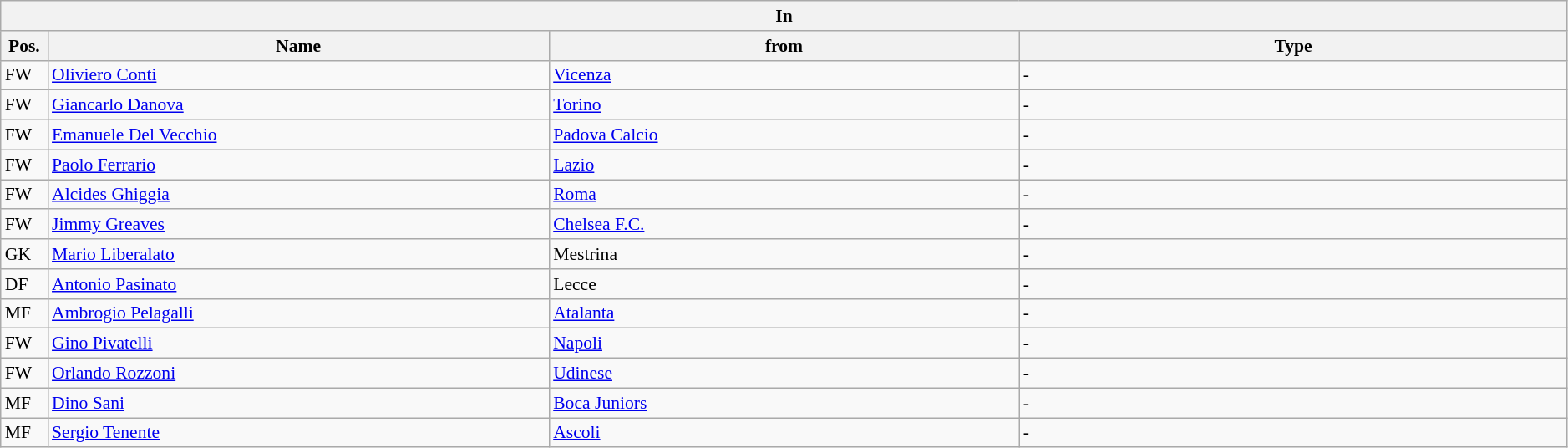<table class="wikitable" style="font-size:90%;width:99%;">
<tr>
<th colspan="4">In</th>
</tr>
<tr>
<th width=3%>Pos.</th>
<th width=32%>Name</th>
<th width=30%>from</th>
<th width=35%>Type</th>
</tr>
<tr>
<td>FW</td>
<td><a href='#'>Oliviero Conti</a></td>
<td><a href='#'>Vicenza</a></td>
<td>-</td>
</tr>
<tr>
<td>FW</td>
<td><a href='#'>Giancarlo Danova</a></td>
<td><a href='#'>Torino</a></td>
<td>-</td>
</tr>
<tr>
<td>FW</td>
<td><a href='#'>Emanuele Del Vecchio</a></td>
<td><a href='#'>Padova Calcio</a></td>
<td>-</td>
</tr>
<tr>
<td>FW</td>
<td><a href='#'>Paolo Ferrario</a></td>
<td><a href='#'>Lazio</a></td>
<td>-</td>
</tr>
<tr>
<td>FW</td>
<td><a href='#'>Alcides Ghiggia</a></td>
<td><a href='#'>Roma</a></td>
<td>-</td>
</tr>
<tr>
<td>FW</td>
<td><a href='#'>Jimmy Greaves</a></td>
<td><a href='#'>Chelsea F.C.</a></td>
<td>-</td>
</tr>
<tr>
<td>GK</td>
<td><a href='#'>Mario Liberalato</a></td>
<td>Mestrina</td>
<td>-</td>
</tr>
<tr>
<td>DF</td>
<td><a href='#'>Antonio Pasinato</a></td>
<td>Lecce</td>
<td>-</td>
</tr>
<tr>
<td>MF</td>
<td><a href='#'>Ambrogio Pelagalli</a></td>
<td><a href='#'>Atalanta</a></td>
<td>-</td>
</tr>
<tr>
<td>FW</td>
<td><a href='#'>Gino Pivatelli</a></td>
<td><a href='#'>Napoli</a></td>
<td>-</td>
</tr>
<tr>
<td>FW</td>
<td><a href='#'>Orlando Rozzoni</a></td>
<td><a href='#'>Udinese</a></td>
<td>-</td>
</tr>
<tr>
<td>MF</td>
<td><a href='#'>Dino Sani</a></td>
<td><a href='#'>Boca Juniors</a></td>
<td>-</td>
</tr>
<tr>
<td>MF</td>
<td><a href='#'>Sergio Tenente</a></td>
<td><a href='#'>Ascoli</a></td>
<td>-</td>
</tr>
</table>
